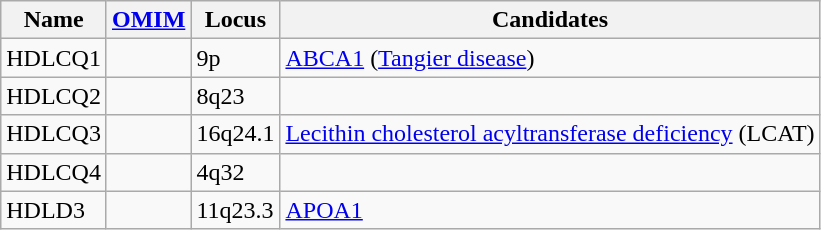<table class="wikitable">
<tr>
<th>Name</th>
<th><a href='#'>OMIM</a></th>
<th>Locus</th>
<th>Candidates</th>
</tr>
<tr>
<td>HDLCQ1</td>
<td></td>
<td>9p</td>
<td><a href='#'>ABCA1</a> (<a href='#'>Tangier disease</a>)</td>
</tr>
<tr>
<td>HDLCQ2</td>
<td></td>
<td>8q23</td>
</tr>
<tr>
<td>HDLCQ3</td>
<td></td>
<td>16q24.1</td>
<td><a href='#'>Lecithin cholesterol acyltransferase deficiency</a> (LCAT)</td>
</tr>
<tr>
<td>HDLCQ4</td>
<td></td>
<td>4q32</td>
</tr>
<tr>
<td>HDLD3</td>
<td></td>
<td>11q23.3</td>
<td><a href='#'>APOA1</a></td>
</tr>
</table>
